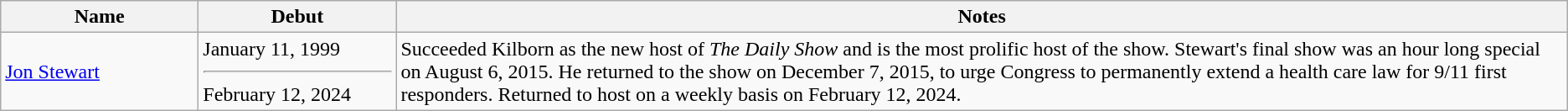<table class="wikitable">
<tr>
<th style="width:150px;">Name</th>
<th style="width:150px;">Debut</th>
<th>Notes</th>
</tr>
<tr>
<td><a href='#'>Jon Stewart</a></td>
<td>January 11, 1999<hr>February 12, 2024</td>
<td>Succeeded Kilborn as the new host of <em>The Daily Show</em> and is the most prolific host of the show. Stewart's final show was an hour long special on August 6, 2015. He returned to the show on December 7, 2015, to urge Congress to permanently extend a health care law for 9/11 first responders. Returned to host on a weekly basis on February 12, 2024.</td>
</tr>
</table>
